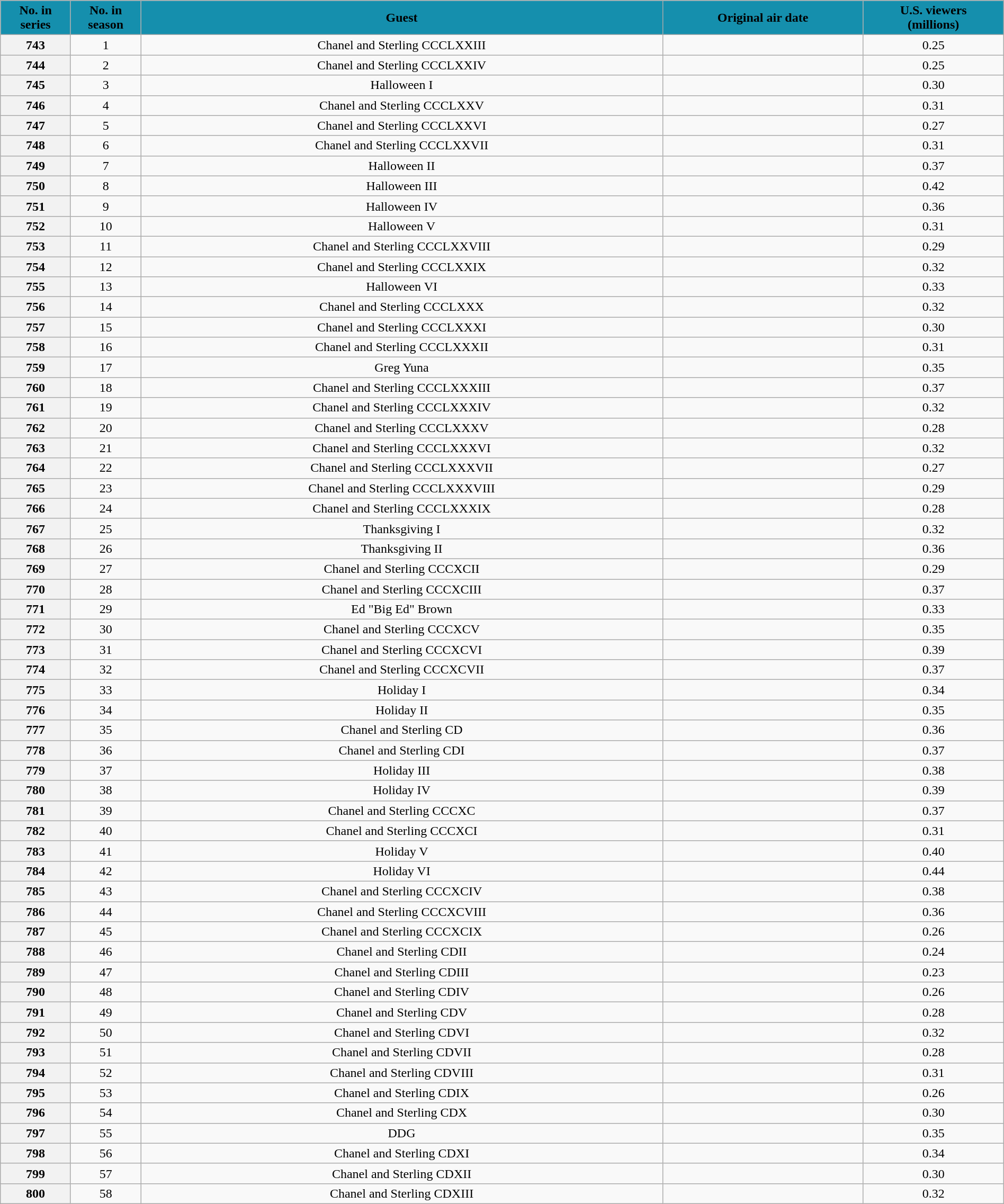<table class="wikitable plainrowheaders" style="width:100%;text-align: center">
<tr>
<th scope="col" style="background-color: #158FAD; color: #000000;" width=7%>No. in<br>series</th>
<th scope="col" style="background-color: #158FAD; color: #000000;" width=7%>No. in<br>season</th>
<th scope="col" style="background-color: #158FAD; color: #000000;">Guest</th>
<th scope="col" style="background-color: #158FAD; color: #000000;" width=20%>Original air date</th>
<th scope="col" style="background-color: #158FAD; color: #000000;" width=14%>U.S. viewers<br>(millions)</th>
</tr>
<tr>
<th>743</th>
<td>1</td>
<td>Chanel and Sterling CCCLXXIII</td>
<td></td>
<td>0.25</td>
</tr>
<tr>
<th>744</th>
<td>2</td>
<td>Chanel and Sterling CCCLXXIV</td>
<td></td>
<td>0.25</td>
</tr>
<tr>
<th>745</th>
<td>3</td>
<td>Halloween I</td>
<td></td>
<td>0.30</td>
</tr>
<tr>
<th>746</th>
<td>4</td>
<td>Chanel and Sterling CCCLXXV</td>
<td></td>
<td>0.31</td>
</tr>
<tr>
<th>747</th>
<td>5</td>
<td>Chanel and Sterling CCCLXXVI</td>
<td></td>
<td>0.27</td>
</tr>
<tr>
<th>748</th>
<td>6</td>
<td>Chanel and Sterling CCCLXXVII</td>
<td></td>
<td>0.31</td>
</tr>
<tr>
<th>749</th>
<td>7</td>
<td>Halloween II</td>
<td></td>
<td>0.37</td>
</tr>
<tr>
<th>750</th>
<td>8</td>
<td>Halloween III</td>
<td></td>
<td>0.42</td>
</tr>
<tr>
<th>751</th>
<td>9</td>
<td>Halloween IV</td>
<td></td>
<td>0.36</td>
</tr>
<tr>
<th>752</th>
<td>10</td>
<td>Halloween V</td>
<td></td>
<td>0.31</td>
</tr>
<tr>
<th>753</th>
<td>11</td>
<td>Chanel and Sterling CCCLXXVIII</td>
<td></td>
<td>0.29</td>
</tr>
<tr>
<th>754</th>
<td>12</td>
<td>Chanel and Sterling CCCLXXIX</td>
<td></td>
<td>0.32</td>
</tr>
<tr>
<th>755</th>
<td>13</td>
<td>Halloween VI</td>
<td></td>
<td>0.33</td>
</tr>
<tr>
<th>756</th>
<td>14</td>
<td>Chanel and Sterling CCCLXXX</td>
<td></td>
<td>0.32</td>
</tr>
<tr>
<th>757</th>
<td>15</td>
<td>Chanel and Sterling CCCLXXXI</td>
<td></td>
<td>0.30</td>
</tr>
<tr>
<th>758</th>
<td>16</td>
<td>Chanel and Sterling CCCLXXXII</td>
<td></td>
<td>0.31</td>
</tr>
<tr>
<th>759</th>
<td>17</td>
<td>Greg Yuna</td>
<td></td>
<td>0.35</td>
</tr>
<tr>
<th>760</th>
<td>18</td>
<td>Chanel and Sterling CCCLXXXIII</td>
<td></td>
<td>0.37</td>
</tr>
<tr>
<th>761</th>
<td>19</td>
<td>Chanel and Sterling CCCLXXXIV</td>
<td></td>
<td>0.32</td>
</tr>
<tr>
<th>762</th>
<td>20</td>
<td>Chanel and Sterling CCCLXXXV</td>
<td></td>
<td>0.28</td>
</tr>
<tr>
<th>763</th>
<td>21</td>
<td>Chanel and Sterling CCCLXXXVI</td>
<td></td>
<td>0.32</td>
</tr>
<tr>
<th>764</th>
<td>22</td>
<td>Chanel and Sterling CCCLXXXVII</td>
<td></td>
<td>0.27</td>
</tr>
<tr>
<th>765</th>
<td>23</td>
<td>Chanel and Sterling CCCLXXXVIII</td>
<td></td>
<td>0.29</td>
</tr>
<tr>
<th>766</th>
<td>24</td>
<td>Chanel and Sterling CCCLXXXIX</td>
<td></td>
<td>0.28</td>
</tr>
<tr>
<th>767</th>
<td>25</td>
<td>Thanksgiving I</td>
<td></td>
<td>0.32</td>
</tr>
<tr>
<th>768</th>
<td>26</td>
<td>Thanksgiving II</td>
<td></td>
<td>0.36</td>
</tr>
<tr>
<th>769</th>
<td>27</td>
<td>Chanel and Sterling CCCXCII</td>
<td></td>
<td>0.29</td>
</tr>
<tr>
<th>770</th>
<td>28</td>
<td>Chanel and Sterling CCCXCIII</td>
<td></td>
<td>0.37</td>
</tr>
<tr>
<th>771</th>
<td>29</td>
<td>Ed "Big Ed" Brown</td>
<td></td>
<td>0.33</td>
</tr>
<tr>
<th>772</th>
<td>30</td>
<td>Chanel and Sterling CCCXCV</td>
<td></td>
<td>0.35</td>
</tr>
<tr>
<th>773</th>
<td>31</td>
<td>Chanel and Sterling CCCXCVI</td>
<td></td>
<td>0.39</td>
</tr>
<tr>
<th>774</th>
<td>32</td>
<td>Chanel and Sterling CCCXCVII</td>
<td></td>
<td>0.37</td>
</tr>
<tr>
<th>775</th>
<td>33</td>
<td>Holiday I</td>
<td></td>
<td>0.34</td>
</tr>
<tr>
<th>776</th>
<td>34</td>
<td>Holiday II</td>
<td></td>
<td>0.35</td>
</tr>
<tr>
<th>777</th>
<td>35</td>
<td>Chanel and Sterling CD</td>
<td></td>
<td>0.36</td>
</tr>
<tr>
<th>778</th>
<td>36</td>
<td>Chanel and Sterling CDI</td>
<td></td>
<td>0.37</td>
</tr>
<tr>
<th>779</th>
<td>37</td>
<td>Holiday III</td>
<td></td>
<td>0.38</td>
</tr>
<tr>
<th>780</th>
<td>38</td>
<td>Holiday IV</td>
<td></td>
<td>0.39</td>
</tr>
<tr>
<th>781</th>
<td>39</td>
<td>Chanel and Sterling CCCXC</td>
<td></td>
<td>0.37</td>
</tr>
<tr>
<th>782</th>
<td>40</td>
<td>Chanel and Sterling CCCXCI</td>
<td></td>
<td>0.31</td>
</tr>
<tr>
<th>783</th>
<td>41</td>
<td>Holiday V</td>
<td></td>
<td>0.40</td>
</tr>
<tr>
<th>784</th>
<td>42</td>
<td>Holiday VI</td>
<td></td>
<td>0.44</td>
</tr>
<tr>
<th>785</th>
<td>43</td>
<td>Chanel and Sterling CCCXCIV</td>
<td></td>
<td>0.38</td>
</tr>
<tr>
<th>786</th>
<td>44</td>
<td>Chanel and Sterling CCCXCVIII</td>
<td></td>
<td>0.36</td>
</tr>
<tr>
<th>787</th>
<td>45</td>
<td>Chanel and Sterling CCCXCIX</td>
<td></td>
<td>0.26</td>
</tr>
<tr>
<th>788</th>
<td>46</td>
<td>Chanel and Sterling CDII</td>
<td></td>
<td>0.24</td>
</tr>
<tr>
<th>789</th>
<td>47</td>
<td>Chanel and Sterling CDIII</td>
<td></td>
<td>0.23</td>
</tr>
<tr>
<th>790</th>
<td>48</td>
<td>Chanel and Sterling CDIV</td>
<td></td>
<td>0.26</td>
</tr>
<tr>
<th>791</th>
<td>49</td>
<td>Chanel and Sterling CDV</td>
<td></td>
<td>0.28</td>
</tr>
<tr>
<th>792</th>
<td>50</td>
<td>Chanel and Sterling CDVI</td>
<td></td>
<td>0.32</td>
</tr>
<tr>
<th>793</th>
<td>51</td>
<td>Chanel and Sterling CDVII</td>
<td></td>
<td>0.28</td>
</tr>
<tr>
<th>794</th>
<td>52</td>
<td>Chanel and Sterling CDVIII</td>
<td></td>
<td>0.31</td>
</tr>
<tr>
<th>795</th>
<td>53</td>
<td>Chanel and Sterling CDIX</td>
<td></td>
<td>0.26</td>
</tr>
<tr>
<th>796</th>
<td>54</td>
<td>Chanel and Sterling CDX</td>
<td></td>
<td>0.30</td>
</tr>
<tr>
<th>797</th>
<td>55</td>
<td>DDG</td>
<td></td>
<td>0.35</td>
</tr>
<tr>
<th>798</th>
<td>56</td>
<td>Chanel and Sterling CDXI</td>
<td></td>
<td>0.34</td>
</tr>
<tr>
<th>799</th>
<td>57</td>
<td>Chanel and Sterling CDXII</td>
<td></td>
<td>0.30</td>
</tr>
<tr>
<th>800</th>
<td>58</td>
<td>Chanel and Sterling CDXIII</td>
<td></td>
<td>0.32</td>
</tr>
</table>
